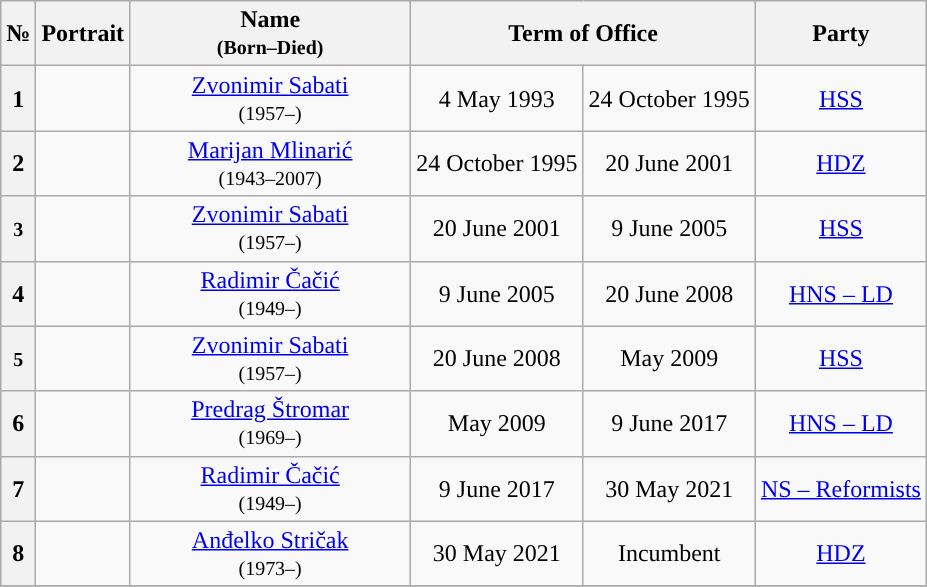<table class="wikitable" style="text-align:center">
<tr ->
<th>№</th>
<th>Portrait</th>
<th width=180>Name<br><small>(Born–Died)</small></th>
<th colspan=2>Term of Office</th>
<th>Party</th>
</tr>
<tr ->
<th style="background:">1</th>
<td></td>
<td><a href='#'>Zvonimir Sabati</a><br><small>(1957–)</small></td>
<td>4 May 1993</td>
<td>24 October 1995</td>
<td><a href='#'>HSS</a></td>
</tr>
<tr ->
<th style="background:">2</th>
<td></td>
<td><a href='#'>Marijan Mlinarić</a><br><small>(1943–2007)</small></td>
<td>24 October 1995</td>
<td>20 June 2001</td>
<td><a href='#'>HDZ</a></td>
</tr>
<tr ->
<th style="background:"><small>3</small></th>
<td></td>
<td><a href='#'>Zvonimir Sabati</a><br><small>(1957–)</small></td>
<td>20 June 2001</td>
<td>9 June 2005</td>
<td><a href='#'>HSS</a></td>
</tr>
<tr ->
<th style="background:">4</th>
<td></td>
<td><a href='#'>Radimir Čačić</a><br><small>(1949–)</small></td>
<td>9 June 2005</td>
<td>20 June 2008</td>
<td><a href='#'>HNS – LD</a></td>
</tr>
<tr ->
<th style="background:"><small>5</small></th>
<td></td>
<td><a href='#'>Zvonimir Sabati</a><br><small>(1957–)</small></td>
<td>20 June 2008</td>
<td>May 2009</td>
<td><a href='#'>HSS</a></td>
</tr>
<tr ->
<th style="background:">6</th>
<td></td>
<td><a href='#'>Predrag Štromar</a><br><small>(1969–)</small></td>
<td>May 2009</td>
<td>9 June 2017</td>
<td><a href='#'>HNS – LD</a></td>
</tr>
<tr ->
<th style="background:">7</th>
<td></td>
<td><a href='#'>Radimir Čačić</a><br><small>(1949–)</small></td>
<td>9 June 2017</td>
<td>30 May 2021</td>
<td><a href='#'>NS –
Reformists</a></td>
</tr>
<tr ->
<th style="background:">8</th>
<td></td>
<td><a href='#'>Anđelko Stričak</a><br><small>(1973–)</small></td>
<td>30 May 2021</td>
<td>Incumbent</td>
<td><a href='#'>HDZ</a></td>
</tr>
<tr ->
</tr>
</table>
